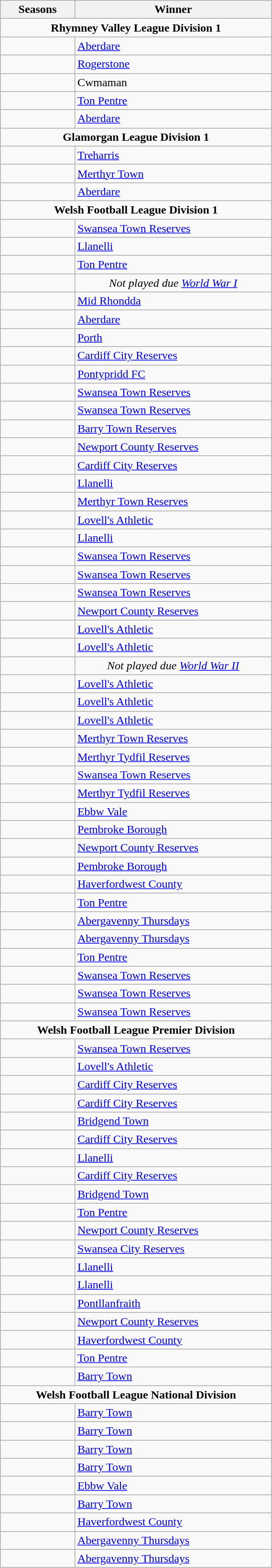<table class="wikitable" style="width:30%">
<tr>
<th style="width:6%;">Seasons</th>
<th style="width:24%;">Winner</th>
</tr>
<tr>
<td colspan="2" style="text-align:center;"><strong>Rhymney Valley League Division 1</strong></td>
</tr>
<tr>
<td></td>
<td><a href='#'>Aberdare</a></td>
</tr>
<tr>
<td></td>
<td><a href='#'>Rogerstone</a></td>
</tr>
<tr>
<td></td>
<td>Cwmaman</td>
</tr>
<tr>
<td></td>
<td><a href='#'>Ton Pentre</a></td>
</tr>
<tr>
<td></td>
<td><a href='#'>Aberdare</a></td>
</tr>
<tr>
<td colspan="2" style="text-align:center;"><strong>Glamorgan League Division 1</strong></td>
</tr>
<tr>
<td></td>
<td><a href='#'>Treharris</a></td>
</tr>
<tr>
<td></td>
<td><a href='#'>Merthyr Town</a></td>
</tr>
<tr>
<td></td>
<td><a href='#'>Aberdare</a></td>
</tr>
<tr>
<td colspan="2" style="text-align:center;"><strong>Welsh Football League Division 1</strong></td>
</tr>
<tr>
<td></td>
<td><a href='#'>Swansea Town Reserves</a></td>
</tr>
<tr>
<td></td>
<td><a href='#'>Llanelli</a></td>
</tr>
<tr>
<td></td>
<td><a href='#'>Ton Pentre</a></td>
</tr>
<tr>
<td></td>
<td colspan="2" style="text-align:center;"><em>Not played due <a href='#'>World War I</a></em></td>
</tr>
<tr>
<td></td>
<td><a href='#'>Mid Rhondda</a></td>
</tr>
<tr>
<td></td>
<td><a href='#'>Aberdare</a></td>
</tr>
<tr>
<td></td>
<td><a href='#'>Porth</a></td>
</tr>
<tr>
<td></td>
<td><a href='#'>Cardiff City Reserves</a></td>
</tr>
<tr>
<td></td>
<td><a href='#'>Pontypridd FC</a></td>
</tr>
<tr>
<td></td>
<td><a href='#'>Swansea Town Reserves</a></td>
</tr>
<tr>
<td></td>
<td><a href='#'>Swansea Town Reserves</a></td>
</tr>
<tr>
<td></td>
<td><a href='#'>Barry Town Reserves</a></td>
</tr>
<tr>
<td></td>
<td><a href='#'>Newport County Reserves</a></td>
</tr>
<tr>
<td></td>
<td><a href='#'>Cardiff City Reserves</a></td>
</tr>
<tr>
<td></td>
<td><a href='#'>Llanelli</a></td>
</tr>
<tr>
<td></td>
<td><a href='#'>Merthyr Town Reserves</a></td>
</tr>
<tr>
<td></td>
<td><a href='#'>Lovell's Athletic</a></td>
</tr>
<tr>
<td></td>
<td><a href='#'>Llanelli</a></td>
</tr>
<tr>
<td></td>
<td><a href='#'>Swansea Town Reserves</a></td>
</tr>
<tr>
<td></td>
<td><a href='#'>Swansea Town Reserves</a></td>
</tr>
<tr>
<td></td>
<td><a href='#'>Swansea Town Reserves</a></td>
</tr>
<tr>
<td></td>
<td><a href='#'>Newport County Reserves</a></td>
</tr>
<tr>
<td></td>
<td><a href='#'>Lovell's Athletic</a></td>
</tr>
<tr>
<td></td>
<td><a href='#'>Lovell's Athletic</a></td>
</tr>
<tr>
<td></td>
<td colspan="2" style="text-align:center;"><em>Not played due <a href='#'>World War II</a></em></td>
</tr>
<tr>
<td></td>
<td><a href='#'>Lovell's Athletic</a></td>
</tr>
<tr>
<td></td>
<td><a href='#'>Lovell's Athletic</a></td>
</tr>
<tr>
<td></td>
<td><a href='#'>Lovell's Athletic</a></td>
</tr>
<tr>
<td></td>
<td><a href='#'>Merthyr Town Reserves</a></td>
</tr>
<tr>
<td></td>
<td><a href='#'>Merthyr Tydfil Reserves</a></td>
</tr>
<tr>
<td></td>
<td><a href='#'>Swansea Town Reserves</a></td>
</tr>
<tr>
<td></td>
<td><a href='#'>Merthyr Tydfil Reserves</a></td>
</tr>
<tr>
<td></td>
<td><a href='#'>Ebbw Vale</a></td>
</tr>
<tr>
<td></td>
<td><a href='#'>Pembroke Borough</a></td>
</tr>
<tr>
<td></td>
<td><a href='#'>Newport County Reserves</a></td>
</tr>
<tr>
<td></td>
<td><a href='#'>Pembroke Borough</a></td>
</tr>
<tr>
<td></td>
<td><a href='#'>Haverfordwest County</a></td>
</tr>
<tr>
<td></td>
<td><a href='#'>Ton Pentre</a></td>
</tr>
<tr>
<td></td>
<td><a href='#'>Abergavenny Thursdays</a></td>
</tr>
<tr>
<td></td>
<td><a href='#'>Abergavenny Thursdays</a></td>
</tr>
<tr>
<td></td>
<td><a href='#'>Ton Pentre</a></td>
</tr>
<tr>
<td></td>
<td><a href='#'>Swansea Town Reserves</a></td>
</tr>
<tr>
<td></td>
<td><a href='#'>Swansea Town Reserves</a></td>
</tr>
<tr>
<td></td>
<td><a href='#'>Swansea Town Reserves</a></td>
</tr>
<tr>
<td colspan="2" style="text-align:center;"><strong>Welsh Football League Premier Division</strong></td>
</tr>
<tr>
<td></td>
<td><a href='#'>Swansea Town Reserves</a></td>
</tr>
<tr>
<td></td>
<td><a href='#'>Lovell's Athletic</a></td>
</tr>
<tr>
<td></td>
<td><a href='#'>Cardiff City Reserves</a></td>
</tr>
<tr>
<td></td>
<td><a href='#'>Cardiff City Reserves</a></td>
</tr>
<tr>
<td></td>
<td><a href='#'>Bridgend Town</a></td>
</tr>
<tr>
<td></td>
<td><a href='#'>Cardiff City Reserves</a></td>
</tr>
<tr>
<td></td>
<td><a href='#'>Llanelli</a></td>
</tr>
<tr>
<td></td>
<td><a href='#'>Cardiff City Reserves</a></td>
</tr>
<tr>
<td></td>
<td><a href='#'>Bridgend Town</a></td>
</tr>
<tr>
<td></td>
<td><a href='#'>Ton Pentre</a></td>
</tr>
<tr>
<td></td>
<td><a href='#'>Newport County Reserves</a></td>
</tr>
<tr>
<td></td>
<td><a href='#'>Swansea City Reserves</a></td>
</tr>
<tr>
<td></td>
<td><a href='#'>Llanelli</a></td>
</tr>
<tr>
<td></td>
<td><a href='#'>Llanelli</a></td>
</tr>
<tr>
<td></td>
<td><a href='#'>Pontllanfraith</a></td>
</tr>
<tr>
<td></td>
<td><a href='#'>Newport County Reserves</a></td>
</tr>
<tr>
<td></td>
<td><a href='#'>Haverfordwest County</a></td>
</tr>
<tr>
<td></td>
<td><a href='#'>Ton Pentre</a></td>
</tr>
<tr>
<td></td>
<td><a href='#'>Barry Town</a></td>
</tr>
<tr>
<td colspan="2" style="text-align:center;"><strong>Welsh Football League National Division</strong></td>
</tr>
<tr>
<td></td>
<td><a href='#'>Barry Town</a></td>
</tr>
<tr>
<td></td>
<td><a href='#'>Barry Town</a></td>
</tr>
<tr>
<td></td>
<td><a href='#'>Barry Town</a></td>
</tr>
<tr>
<td></td>
<td><a href='#'>Barry Town</a></td>
</tr>
<tr>
<td></td>
<td><a href='#'>Ebbw Vale</a></td>
</tr>
<tr>
<td></td>
<td><a href='#'>Barry Town</a></td>
</tr>
<tr>
<td></td>
<td><a href='#'>Haverfordwest County</a></td>
</tr>
<tr>
<td></td>
<td><a href='#'>Abergavenny Thursdays</a></td>
</tr>
<tr>
<td></td>
<td><a href='#'>Abergavenny Thursdays</a></td>
</tr>
</table>
